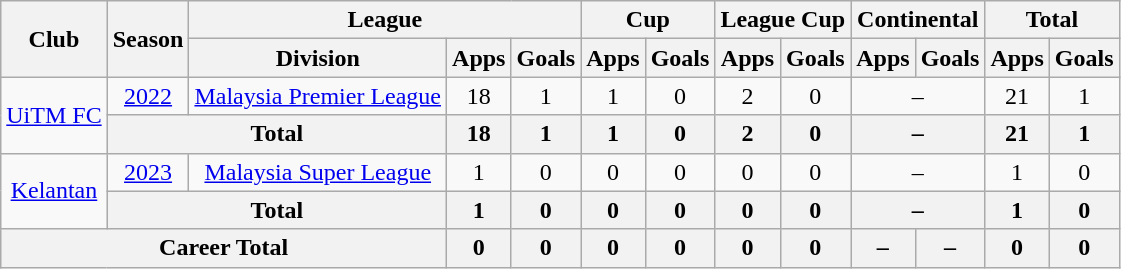<table class=wikitable style="text-align:center">
<tr>
<th rowspan=2>Club</th>
<th rowspan=2>Season</th>
<th colspan=3>League</th>
<th colspan=2>Cup</th>
<th colspan=2>League Cup</th>
<th colspan=2>Continental</th>
<th colspan=2>Total</th>
</tr>
<tr>
<th>Division</th>
<th>Apps</th>
<th>Goals</th>
<th>Apps</th>
<th>Goals</th>
<th>Apps</th>
<th>Goals</th>
<th>Apps</th>
<th>Goals</th>
<th>Apps</th>
<th>Goals</th>
</tr>
<tr>
<td rowspan="2"><a href='#'>UiTM FC</a></td>
<td><a href='#'>2022</a></td>
<td><a href='#'>Malaysia Premier League</a></td>
<td>18</td>
<td>1</td>
<td>1</td>
<td>0</td>
<td>2</td>
<td>0</td>
<td colspan=2>–</td>
<td>21</td>
<td>1</td>
</tr>
<tr>
<th colspan="2">Total</th>
<th>18</th>
<th>1</th>
<th>1</th>
<th>0</th>
<th>2</th>
<th>0</th>
<th colspan=2>–</th>
<th>21</th>
<th>1</th>
</tr>
<tr>
<td rowspan="2"><a href='#'>Kelantan</a></td>
<td><a href='#'>2023</a></td>
<td><a href='#'>Malaysia Super League</a></td>
<td>1</td>
<td>0</td>
<td>0</td>
<td>0</td>
<td>0</td>
<td>0</td>
<td colspan=2>–</td>
<td>1</td>
<td>0</td>
</tr>
<tr>
<th colspan="2">Total</th>
<th>1</th>
<th>0</th>
<th>0</th>
<th>0</th>
<th>0</th>
<th>0</th>
<th colspan=2>–</th>
<th>1</th>
<th>0</th>
</tr>
<tr>
<th colspan="3">Career Total</th>
<th>0</th>
<th>0</th>
<th>0</th>
<th>0</th>
<th>0</th>
<th>0</th>
<th>–</th>
<th>–</th>
<th>0</th>
<th>0</th>
</tr>
</table>
